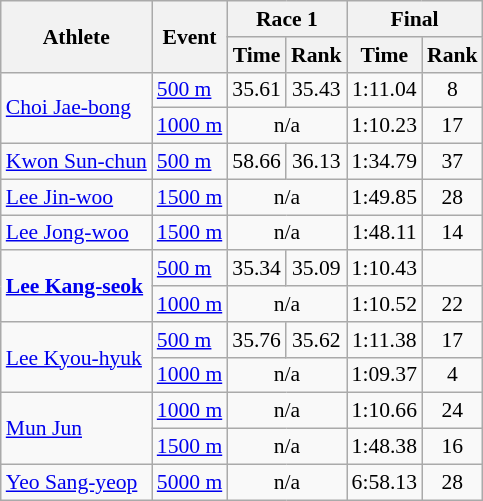<table class="wikitable" style="font-size:90%">
<tr>
<th rowspan="2">Athlete</th>
<th rowspan="2">Event</th>
<th colspan="2">Race 1</th>
<th colspan="2">Final</th>
</tr>
<tr>
<th>Time</th>
<th>Rank</th>
<th>Time</th>
<th>Rank</th>
</tr>
<tr>
<td rowspan=2><a href='#'>Choi Jae-bong</a></td>
<td><a href='#'>500 m</a></td>
<td align="center">35.61</td>
<td align="center">35.43</td>
<td align="center">1:11.04</td>
<td align="center">8</td>
</tr>
<tr>
<td><a href='#'>1000 m</a></td>
<td colspan=2 align="center">n/a</td>
<td align="center">1:10.23</td>
<td align="center">17</td>
</tr>
<tr>
<td><a href='#'>Kwon Sun-chun</a></td>
<td><a href='#'>500 m</a></td>
<td align="center">58.66</td>
<td align="center">36.13</td>
<td align="center">1:34.79</td>
<td align="center">37</td>
</tr>
<tr>
<td><a href='#'>Lee Jin-woo</a></td>
<td><a href='#'>1500 m</a></td>
<td colspan=2 align="center">n/a</td>
<td align="center">1:49.85</td>
<td align="center">28</td>
</tr>
<tr>
<td><a href='#'>Lee Jong-woo</a></td>
<td><a href='#'>1500 m</a></td>
<td colspan=2 align="center">n/a</td>
<td align="center">1:48.11</td>
<td align="center">14</td>
</tr>
<tr>
<td rowspan=2><strong><a href='#'>Lee Kang-seok</a></strong></td>
<td><a href='#'>500 m</a></td>
<td align="center">35.34</td>
<td align="center">35.09</td>
<td align="center">1:10.43</td>
<td align="center"></td>
</tr>
<tr>
<td><a href='#'>1000 m</a></td>
<td colspan=2 align="center">n/a</td>
<td align="center">1:10.52</td>
<td align="center">22</td>
</tr>
<tr>
<td rowspan=2><a href='#'>Lee Kyou-hyuk</a></td>
<td><a href='#'>500 m</a></td>
<td align="center">35.76</td>
<td align="center">35.62</td>
<td align="center">1:11.38</td>
<td align="center">17</td>
</tr>
<tr>
<td><a href='#'>1000 m</a></td>
<td colspan=2 align="center">n/a</td>
<td align="center">1:09.37</td>
<td align="center">4</td>
</tr>
<tr>
<td rowspan=2><a href='#'>Mun Jun</a></td>
<td><a href='#'>1000 m</a></td>
<td colspan=2 align="center">n/a</td>
<td align="center">1:10.66</td>
<td align="center">24</td>
</tr>
<tr>
<td><a href='#'>1500 m</a></td>
<td colspan=2 align="center">n/a</td>
<td align="center">1:48.38</td>
<td align="center">16</td>
</tr>
<tr>
<td><a href='#'>Yeo Sang-yeop</a></td>
<td><a href='#'>5000 m</a></td>
<td colspan=2 align="center">n/a</td>
<td align="center">6:58.13</td>
<td align="center">28</td>
</tr>
</table>
